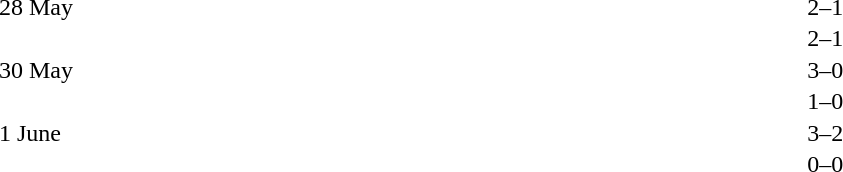<table cellspacing=1 width=70%>
<tr>
<th width=25%></th>
<th width=30%></th>
<th width=15%></th>
<th width=30%></th>
</tr>
<tr>
<td>28 May</td>
<td align=right></td>
<td align=center>2–1</td>
<td></td>
</tr>
<tr>
<td></td>
<td align=right></td>
<td align=center>2–1</td>
<td></td>
</tr>
<tr>
<td>30 May</td>
<td align=right></td>
<td align=center>3–0</td>
<td></td>
</tr>
<tr>
<td></td>
<td align=right></td>
<td align=center>1–0</td>
<td></td>
</tr>
<tr>
<td>1 June</td>
<td align=right></td>
<td align=center>3–2</td>
<td></td>
</tr>
<tr>
<td></td>
<td align=right></td>
<td align=center>0–0</td>
<td></td>
</tr>
</table>
